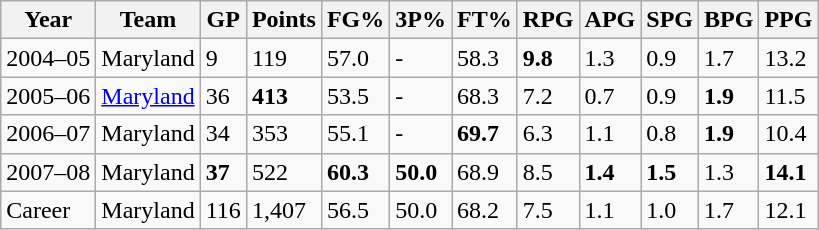<table class="wikitable">
<tr>
<th>Year</th>
<th>Team</th>
<th>GP</th>
<th>Points</th>
<th>FG%</th>
<th>3P%</th>
<th>FT%</th>
<th>RPG</th>
<th>APG</th>
<th>SPG</th>
<th>BPG</th>
<th>PPG</th>
</tr>
<tr>
<td>2004–05</td>
<td>Maryland</td>
<td>9</td>
<td>119</td>
<td>57.0</td>
<td>-</td>
<td>58.3</td>
<td><strong>9.8</strong></td>
<td>1.3</td>
<td>0.9</td>
<td>1.7</td>
<td>13.2</td>
</tr>
<tr>
<td>2005–06</td>
<td><a href='#'>Maryland</a></td>
<td>36</td>
<td><strong>413</strong></td>
<td>53.5</td>
<td>-</td>
<td>68.3</td>
<td>7.2</td>
<td>0.7</td>
<td>0.9</td>
<td><strong>1.9</strong></td>
<td>11.5</td>
</tr>
<tr>
<td>2006–07</td>
<td>Maryland</td>
<td>34</td>
<td>353</td>
<td>55.1</td>
<td>-</td>
<td><strong>69.7</strong></td>
<td>6.3</td>
<td>1.1</td>
<td>0.8</td>
<td><strong>1.9</strong></td>
<td>10.4</td>
</tr>
<tr>
<td>2007–08</td>
<td>Maryland</td>
<td><strong>37</strong></td>
<td>522</td>
<td><strong>60.3</strong></td>
<td><strong>50.0</strong></td>
<td>68.9</td>
<td>8.5</td>
<td><strong>1.4</strong></td>
<td><strong>1.5</strong></td>
<td>1.3</td>
<td><strong>14.1</strong></td>
</tr>
<tr>
<td>Career</td>
<td>Maryland</td>
<td>116</td>
<td>1,407</td>
<td>56.5</td>
<td>50.0</td>
<td>68.2</td>
<td>7.5</td>
<td>1.1</td>
<td>1.0</td>
<td>1.7</td>
<td>12.1</td>
</tr>
</table>
